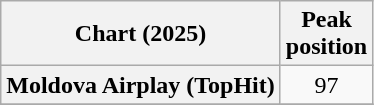<table class="wikitable plainrowheaders" style="text-align:center">
<tr>
<th scope="col">Chart (2025)</th>
<th scope="col">Peak<br>position</th>
</tr>
<tr>
<th scope="row">Moldova Airplay (TopHit)</th>
<td>97</td>
</tr>
<tr>
</tr>
</table>
